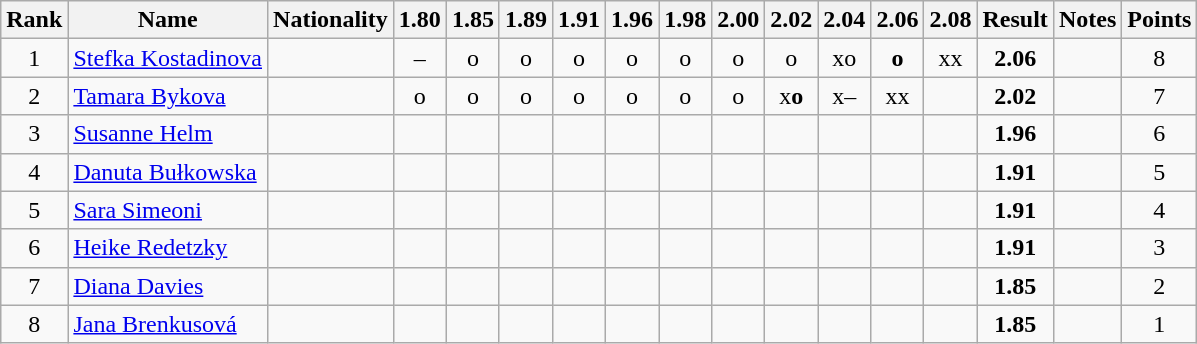<table class="wikitable sortable" style="text-align:center">
<tr>
<th>Rank</th>
<th>Name</th>
<th>Nationality</th>
<th>1.80</th>
<th>1.85</th>
<th>1.89</th>
<th>1.91</th>
<th>1.96</th>
<th>1.98</th>
<th>2.00</th>
<th>2.02</th>
<th>2.04</th>
<th>2.06</th>
<th>2.08</th>
<th>Result</th>
<th>Notes</th>
<th>Points</th>
</tr>
<tr>
<td>1</td>
<td align=left><a href='#'>Stefka Kostadinova</a></td>
<td align=left></td>
<td>–</td>
<td>o</td>
<td>o</td>
<td>o</td>
<td>o</td>
<td>o</td>
<td>o</td>
<td>o</td>
<td>xo</td>
<td><strong>o</strong></td>
<td>xx</td>
<td><strong>2.06</strong></td>
<td></td>
<td>8</td>
</tr>
<tr>
<td>2</td>
<td align=left><a href='#'>Tamara Bykova</a></td>
<td align=left></td>
<td>o</td>
<td>o</td>
<td>o</td>
<td>o</td>
<td>o</td>
<td>o</td>
<td>o</td>
<td>x<strong>o</strong></td>
<td>x–</td>
<td>xx</td>
<td></td>
<td><strong>2.02</strong></td>
<td></td>
<td>7</td>
</tr>
<tr>
<td>3</td>
<td align=left><a href='#'>Susanne Helm</a></td>
<td align=left></td>
<td></td>
<td></td>
<td></td>
<td></td>
<td></td>
<td></td>
<td></td>
<td></td>
<td></td>
<td></td>
<td></td>
<td><strong>1.96</strong></td>
<td></td>
<td>6</td>
</tr>
<tr>
<td>4</td>
<td align=left><a href='#'>Danuta Bułkowska</a></td>
<td align=left></td>
<td></td>
<td></td>
<td></td>
<td></td>
<td></td>
<td></td>
<td></td>
<td></td>
<td></td>
<td></td>
<td></td>
<td><strong>1.91</strong></td>
<td></td>
<td>5</td>
</tr>
<tr>
<td>5</td>
<td align=left><a href='#'>Sara Simeoni</a></td>
<td align=left></td>
<td></td>
<td></td>
<td></td>
<td></td>
<td></td>
<td></td>
<td></td>
<td></td>
<td></td>
<td></td>
<td></td>
<td><strong>1.91</strong></td>
<td></td>
<td>4</td>
</tr>
<tr>
<td>6</td>
<td align=left><a href='#'>Heike Redetzky</a></td>
<td align=left></td>
<td></td>
<td></td>
<td></td>
<td></td>
<td></td>
<td></td>
<td></td>
<td></td>
<td></td>
<td></td>
<td></td>
<td><strong>1.91</strong></td>
<td></td>
<td>3</td>
</tr>
<tr>
<td>7</td>
<td align=left><a href='#'>Diana Davies</a></td>
<td align=left></td>
<td></td>
<td></td>
<td></td>
<td></td>
<td></td>
<td></td>
<td></td>
<td></td>
<td></td>
<td></td>
<td></td>
<td><strong>1.85</strong></td>
<td></td>
<td>2</td>
</tr>
<tr>
<td>8</td>
<td align=left><a href='#'>Jana Brenkusová</a></td>
<td align=left></td>
<td></td>
<td></td>
<td></td>
<td></td>
<td></td>
<td></td>
<td></td>
<td></td>
<td></td>
<td></td>
<td></td>
<td><strong>1.85</strong></td>
<td></td>
<td>1</td>
</tr>
</table>
